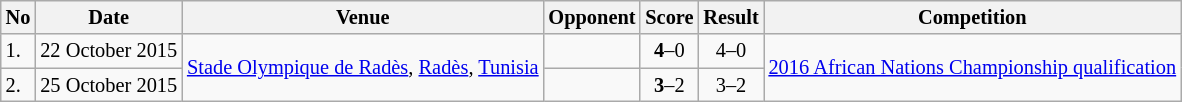<table class="wikitable" style="font-size:85%;">
<tr>
<th>No</th>
<th>Date</th>
<th>Venue</th>
<th>Opponent</th>
<th>Score</th>
<th>Result</th>
<th>Competition</th>
</tr>
<tr>
<td>1.</td>
<td>22 October 2015</td>
<td rowspan="2"><a href='#'>Stade Olympique de Radès</a>, <a href='#'>Radès</a>, <a href='#'>Tunisia</a></td>
<td></td>
<td align=center><strong>4</strong>–0</td>
<td align=center>4–0</td>
<td rowspan="2"><a href='#'>2016 African Nations Championship qualification</a></td>
</tr>
<tr>
<td>2.</td>
<td>25 October 2015</td>
<td></td>
<td align=center><strong>3</strong>–2</td>
<td align=center>3–2</td>
</tr>
</table>
